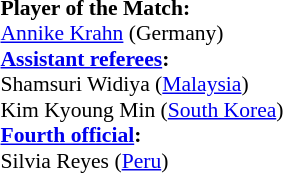<table width=50% style="font-size: 90%">
<tr>
<td><br><strong>Player of the Match:</strong>
<br><a href='#'>Annike Krahn</a> (Germany)<br><strong><a href='#'>Assistant referees</a>:</strong>
<br>Shamsuri Widiya (<a href='#'>Malaysia</a>)
<br>Kim Kyoung Min (<a href='#'>South Korea</a>)
<br><strong><a href='#'>Fourth official</a>:</strong>
<br>Silvia Reyes (<a href='#'>Peru</a>)</td>
</tr>
</table>
